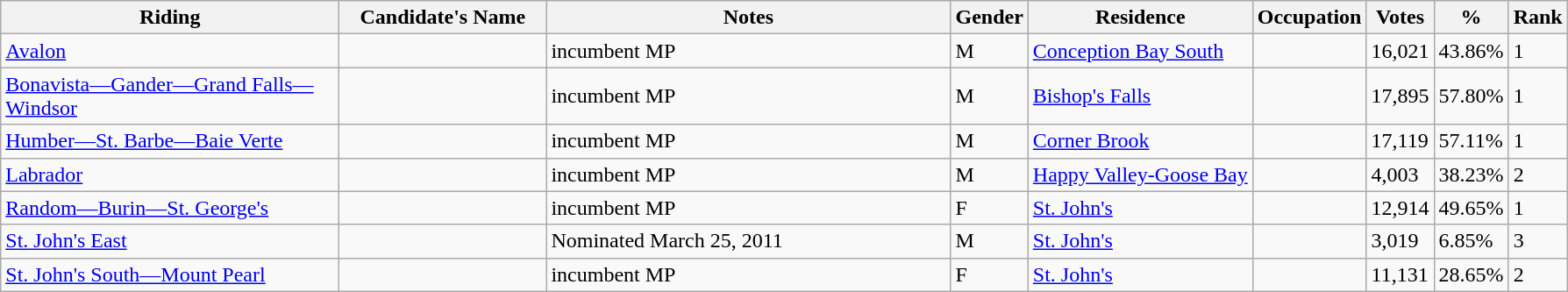<table class="wikitable sortable">
<tr>
<th style="width:250px;">Riding<br></th>
<th style="width:150px;">Candidate's Name</th>
<th style="width:300px;">Notes</th>
<th>Gender</th>
<th>Residence</th>
<th>Occupation</th>
<th>Votes</th>
<th>%</th>
<th>Rank</th>
</tr>
<tr>
<td><a href='#'>Avalon</a></td>
<td></td>
<td>incumbent MP</td>
<td>M</td>
<td><a href='#'>Conception Bay South</a></td>
<td></td>
<td>16,021</td>
<td>43.86%</td>
<td>1</td>
</tr>
<tr>
<td><a href='#'>Bonavista—Gander—Grand Falls—Windsor</a></td>
<td></td>
<td>incumbent MP</td>
<td>M</td>
<td><a href='#'>Bishop's Falls</a></td>
<td></td>
<td>17,895</td>
<td>57.80%</td>
<td>1</td>
</tr>
<tr>
<td><a href='#'>Humber—St. Barbe—Baie Verte</a></td>
<td></td>
<td>incumbent MP</td>
<td>M</td>
<td><a href='#'>Corner Brook</a></td>
<td></td>
<td>17,119</td>
<td>57.11%</td>
<td>1</td>
</tr>
<tr>
<td><a href='#'>Labrador</a></td>
<td></td>
<td>incumbent MP</td>
<td>M</td>
<td><a href='#'>Happy Valley-Goose Bay</a></td>
<td></td>
<td>4,003</td>
<td>38.23%</td>
<td>2</td>
</tr>
<tr>
<td><a href='#'>Random—Burin—St. George's</a></td>
<td></td>
<td>incumbent MP</td>
<td>F</td>
<td><a href='#'>St. John's</a></td>
<td></td>
<td>12,914</td>
<td>49.65%</td>
<td>1</td>
</tr>
<tr>
<td><a href='#'>St. John's East</a></td>
<td></td>
<td>Nominated March 25, 2011</td>
<td>M</td>
<td><a href='#'>St. John's</a></td>
<td></td>
<td>3,019</td>
<td>6.85%</td>
<td>3</td>
</tr>
<tr>
<td><a href='#'>St. John's South—Mount Pearl</a></td>
<td></td>
<td>incumbent MP</td>
<td>F</td>
<td><a href='#'>St. John's</a></td>
<td></td>
<td>11,131</td>
<td>28.65%</td>
<td>2</td>
</tr>
</table>
